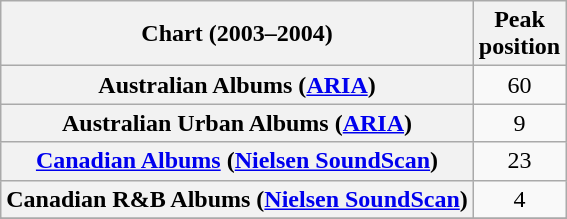<table class="wikitable sortable plainrowheaders" style="text-align:center">
<tr>
<th scope="col">Chart (2003–2004)</th>
<th scope="col">Peak<br>position</th>
</tr>
<tr>
<th scope="row">Australian Albums (<a href='#'>ARIA</a>)</th>
<td>60</td>
</tr>
<tr>
<th scope="row">Australian Urban Albums (<a href='#'>ARIA</a>)</th>
<td>9</td>
</tr>
<tr>
<th scope="row"><a href='#'>Canadian Albums</a> (<a href='#'>Nielsen SoundScan</a>)</th>
<td>23</td>
</tr>
<tr>
<th scope="row">Canadian R&B Albums (<a href='#'>Nielsen SoundScan</a>)</th>
<td style="text-align:center;">4</td>
</tr>
<tr>
</tr>
<tr>
</tr>
<tr>
</tr>
</table>
